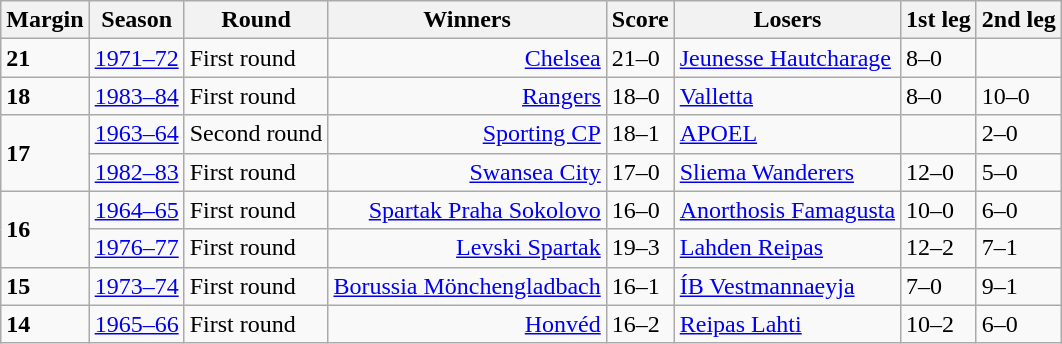<table class="wikitable">
<tr>
<th>Margin</th>
<th>Season</th>
<th>Round</th>
<th>Winners</th>
<th>Score</th>
<th>Losers</th>
<th>1st leg</th>
<th>2nd leg</th>
</tr>
<tr>
<td><strong>21</strong></td>
<td><a href='#'>1971–72</a></td>
<td>First round</td>
<td style="text-align:right"><a href='#'>Chelsea</a> </td>
<td>21–0</td>
<td> <a href='#'>Jeunesse Hautcharage</a></td>
<td>8–0</td>
<td></td>
</tr>
<tr>
<td><strong>18</strong></td>
<td><a href='#'>1983–84</a></td>
<td>First round</td>
<td style="text-align:right"><a href='#'>Rangers</a> </td>
<td>18–0</td>
<td> <a href='#'>Valletta</a></td>
<td>8–0</td>
<td>10–0</td>
</tr>
<tr>
<td rowspan=2><strong>17</strong></td>
<td><a href='#'>1963–64</a></td>
<td>Second round</td>
<td style="text-align:right"><a href='#'>Sporting CP</a> </td>
<td>18–1</td>
<td> <a href='#'>APOEL</a></td>
<td></td>
<td>2–0</td>
</tr>
<tr>
<td><a href='#'>1982–83</a></td>
<td>First round</td>
<td style="text-align:right"><a href='#'>Swansea City</a> </td>
<td>17–0</td>
<td> <a href='#'>Sliema Wanderers</a></td>
<td>12–0</td>
<td>5–0</td>
</tr>
<tr>
<td rowspan=2><strong>16</strong></td>
<td><a href='#'>1964–65</a></td>
<td>First round</td>
<td style="text-align:right"><a href='#'>Spartak Praha Sokolovo</a> </td>
<td>16–0</td>
<td> <a href='#'>Anorthosis Famagusta</a></td>
<td>10–0</td>
<td>6–0</td>
</tr>
<tr>
<td><a href='#'>1976–77</a></td>
<td>First round</td>
<td style="text-align:right"><a href='#'>Levski Spartak</a> </td>
<td>19–3</td>
<td> <a href='#'>Lahden Reipas</a></td>
<td>12–2</td>
<td>7–1</td>
</tr>
<tr>
<td><strong>15</strong></td>
<td><a href='#'>1973–74</a></td>
<td>First round</td>
<td style="text-align:right"><a href='#'>Borussia Mönchengladbach</a> </td>
<td>16–1</td>
<td> <a href='#'>ÍB Vestmannaeyja</a></td>
<td>7–0</td>
<td>9–1</td>
</tr>
<tr>
<td><strong>14</strong></td>
<td><a href='#'>1965–66</a></td>
<td>First round</td>
<td style="text-align:right"><a href='#'>Honvéd</a> </td>
<td>16–2</td>
<td> <a href='#'>Reipas Lahti</a></td>
<td>10–2</td>
<td>6–0</td>
</tr>
</table>
